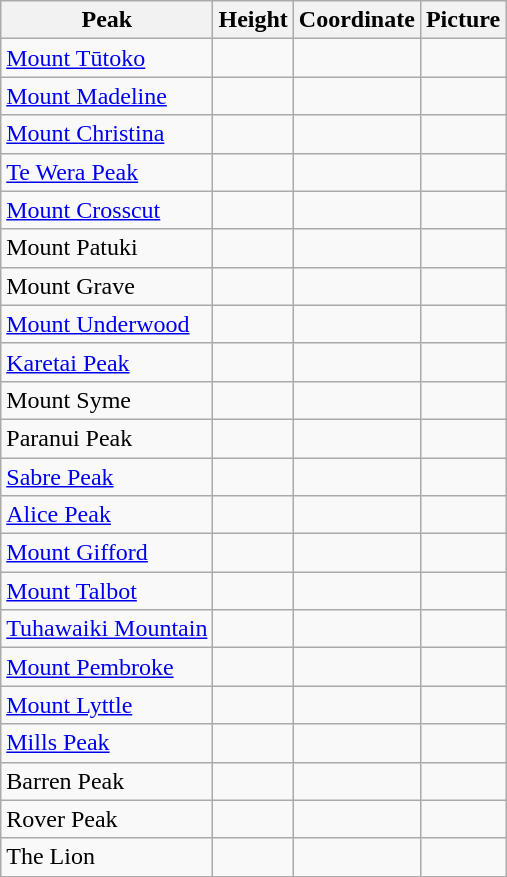<table class="wikitable sortable">
<tr>
<th>Peak</th>
<th>Height</th>
<th>Coordinate</th>
<th>Picture</th>
</tr>
<tr>
<td><a href='#'>Mount Tūtoko</a></td>
<td></td>
<td></td>
<td></td>
</tr>
<tr>
<td><a href='#'>Mount Madeline</a></td>
<td></td>
<td></td>
<td></td>
</tr>
<tr>
<td><a href='#'>Mount Christina</a></td>
<td></td>
<td></td>
<td></td>
</tr>
<tr>
<td><a href='#'>Te Wera Peak</a></td>
<td></td>
<td></td>
<td></td>
</tr>
<tr>
<td><a href='#'>Mount Crosscut</a></td>
<td></td>
<td></td>
<td></td>
</tr>
<tr>
<td>Mount Patuki</td>
<td></td>
<td></td>
<td></td>
</tr>
<tr>
<td>Mount Grave</td>
<td></td>
<td></td>
<td></td>
</tr>
<tr>
<td><a href='#'>Mount Underwood</a></td>
<td></td>
<td></td>
<td></td>
</tr>
<tr>
<td><a href='#'>Karetai Peak</a></td>
<td></td>
<td></td>
<td></td>
</tr>
<tr>
<td>Mount Syme</td>
<td></td>
<td></td>
<td></td>
</tr>
<tr>
<td>Paranui Peak</td>
<td></td>
<td></td>
<td></td>
</tr>
<tr>
<td><a href='#'>Sabre Peak</a></td>
<td></td>
<td></td>
<td></td>
</tr>
<tr>
<td><a href='#'>Alice Peak</a></td>
<td></td>
<td></td>
<td></td>
</tr>
<tr>
<td><a href='#'>Mount Gifford</a></td>
<td></td>
<td></td>
<td></td>
</tr>
<tr>
<td><a href='#'>Mount Talbot</a></td>
<td></td>
<td></td>
<td></td>
</tr>
<tr>
<td><a href='#'>Tuhawaiki Mountain</a></td>
<td></td>
<td></td>
<td></td>
</tr>
<tr>
<td><a href='#'>Mount Pembroke</a></td>
<td></td>
<td></td>
<td></td>
</tr>
<tr>
<td><a href='#'>Mount Lyttle</a></td>
<td></td>
<td></td>
<td></td>
</tr>
<tr>
<td><a href='#'>Mills Peak</a></td>
<td></td>
<td></td>
<td></td>
</tr>
<tr>
<td>Barren Peak</td>
<td></td>
<td></td>
<td></td>
</tr>
<tr>
<td>Rover Peak</td>
<td></td>
<td></td>
<td></td>
</tr>
<tr>
<td>The Lion</td>
<td></td>
<td></td>
<td></td>
</tr>
</table>
